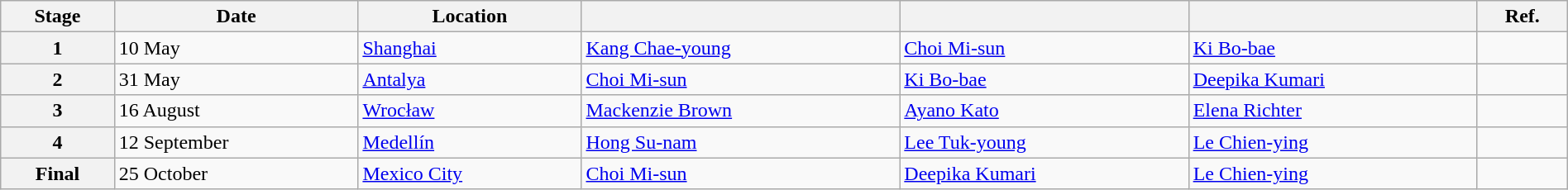<table class="wikitable" style="width:100%">
<tr>
<th>Stage</th>
<th>Date</th>
<th>Location</th>
<th></th>
<th></th>
<th></th>
<th>Ref.</th>
</tr>
<tr>
<th>1</th>
<td>10 May</td>
<td> <a href='#'>Shanghai</a></td>
<td> <a href='#'>Kang Chae-young</a></td>
<td> <a href='#'>Choi Mi-sun</a></td>
<td> <a href='#'>Ki Bo-bae</a></td>
<td></td>
</tr>
<tr>
<th>2</th>
<td>31 May</td>
<td> <a href='#'>Antalya</a></td>
<td> <a href='#'>Choi Mi-sun</a></td>
<td> <a href='#'>Ki Bo-bae</a></td>
<td> <a href='#'>Deepika Kumari</a></td>
<td></td>
</tr>
<tr>
<th>3</th>
<td>16 August</td>
<td> <a href='#'>Wrocław</a></td>
<td> <a href='#'>Mackenzie Brown</a></td>
<td> <a href='#'>Ayano Kato</a></td>
<td> <a href='#'>Elena Richter</a></td>
<td></td>
</tr>
<tr>
<th>4</th>
<td>12 September</td>
<td> <a href='#'>Medellín</a></td>
<td> <a href='#'>Hong Su-nam</a></td>
<td> <a href='#'>Lee Tuk-young</a></td>
<td> <a href='#'>Le Chien-ying</a></td>
<td></td>
</tr>
<tr>
<th>Final</th>
<td>25 October</td>
<td> <a href='#'>Mexico City</a></td>
<td> <a href='#'>Choi Mi-sun</a></td>
<td> <a href='#'>Deepika Kumari</a></td>
<td> <a href='#'>Le Chien-ying</a></td>
</tr>
</table>
